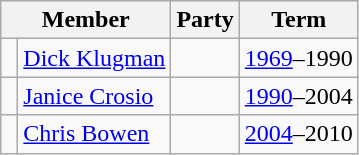<table class="wikitable">
<tr>
<th colspan="2">Member</th>
<th>Party</th>
<th>Term</th>
</tr>
<tr>
<td> </td>
<td><a href='#'>Dick Klugman</a></td>
<td></td>
<td><a href='#'>1969</a>–1990</td>
</tr>
<tr>
<td> </td>
<td><a href='#'>Janice Crosio</a></td>
<td></td>
<td><a href='#'>1990</a>–2004</td>
</tr>
<tr>
<td> </td>
<td><a href='#'>Chris Bowen</a></td>
<td></td>
<td><a href='#'>2004</a>–2010</td>
</tr>
</table>
